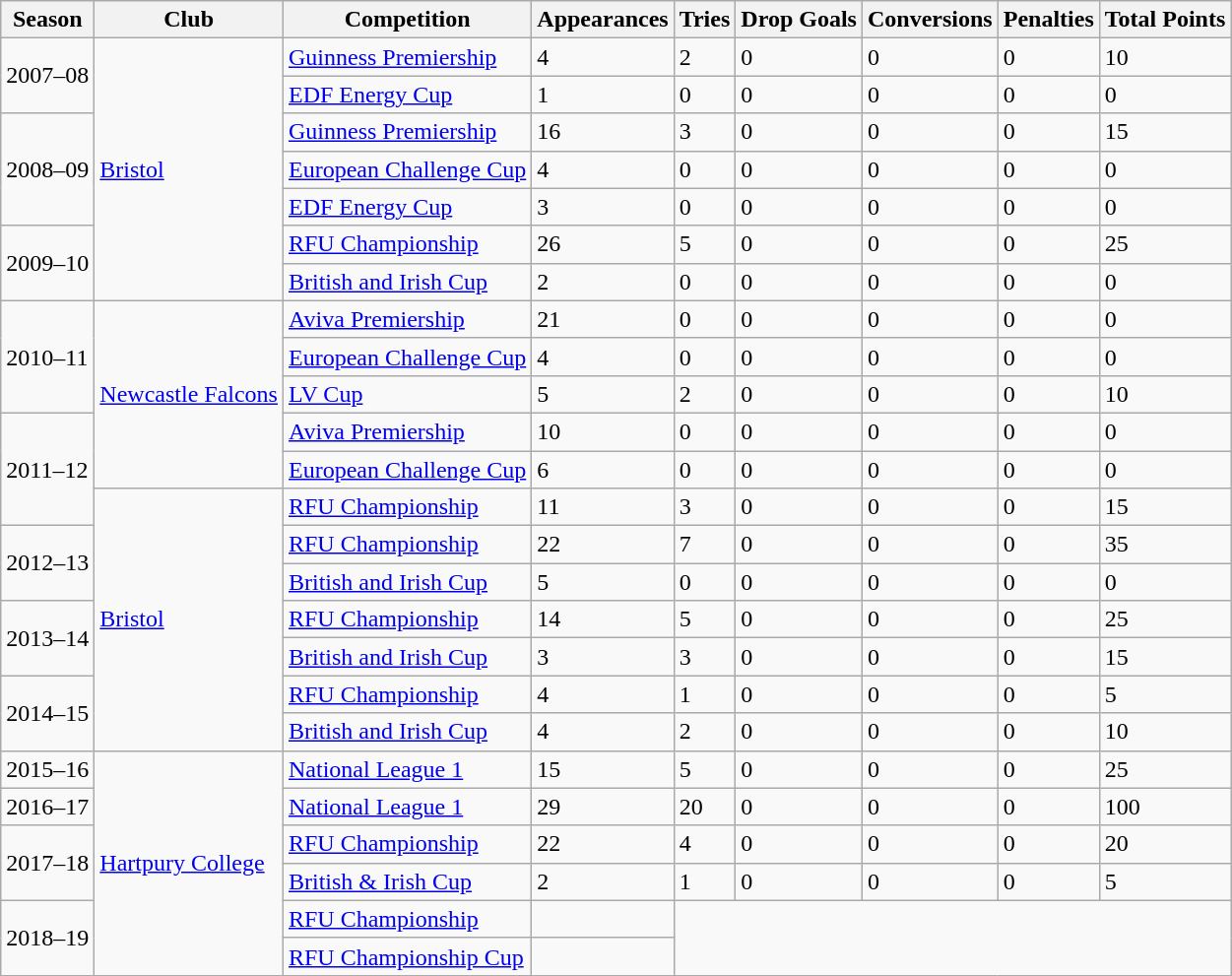<table class="wikitable sortable">
<tr>
<th>Season</th>
<th>Club</th>
<th>Competition</th>
<th>Appearances</th>
<th>Tries</th>
<th>Drop Goals</th>
<th>Conversions</th>
<th>Penalties</th>
<th>Total Points</th>
</tr>
<tr>
<td rowspan=2 align=left>2007–08</td>
<td rowspan=7 align=left><a href='#'>Bristol</a></td>
<td><a href='#'>Guinness Premiership</a></td>
<td>4</td>
<td>2</td>
<td>0</td>
<td>0</td>
<td>0</td>
<td>10</td>
</tr>
<tr>
<td><a href='#'>EDF Energy Cup</a></td>
<td>1</td>
<td>0</td>
<td>0</td>
<td>0</td>
<td>0</td>
<td>0</td>
</tr>
<tr>
<td rowspan=3 align=left>2008–09</td>
<td><a href='#'>Guinness Premiership</a></td>
<td>16</td>
<td>3</td>
<td>0</td>
<td>0</td>
<td>0</td>
<td>15</td>
</tr>
<tr>
<td><a href='#'>European Challenge Cup</a></td>
<td>4</td>
<td>0</td>
<td>0</td>
<td>0</td>
<td>0</td>
<td>0</td>
</tr>
<tr>
<td><a href='#'>EDF Energy Cup</a></td>
<td>3</td>
<td>0</td>
<td>0</td>
<td>0</td>
<td>0</td>
<td>0</td>
</tr>
<tr>
<td rowspan=2 align=left>2009–10</td>
<td><a href='#'>RFU Championship</a></td>
<td>26</td>
<td>5</td>
<td>0</td>
<td>0</td>
<td>0</td>
<td>25</td>
</tr>
<tr>
<td><a href='#'>British and Irish Cup</a></td>
<td>2</td>
<td>0</td>
<td>0</td>
<td>0</td>
<td>0</td>
<td>0</td>
</tr>
<tr>
<td rowspan=3 align=left>2010–11</td>
<td rowspan=5 align=left><a href='#'>Newcastle Falcons</a></td>
<td><a href='#'>Aviva Premiership</a></td>
<td>21</td>
<td>0</td>
<td>0</td>
<td>0</td>
<td>0</td>
<td>0</td>
</tr>
<tr>
<td><a href='#'>European Challenge Cup</a></td>
<td>4</td>
<td>0</td>
<td>0</td>
<td>0</td>
<td>0</td>
<td>0</td>
</tr>
<tr>
<td><a href='#'>LV Cup</a></td>
<td>5</td>
<td>2</td>
<td>0</td>
<td>0</td>
<td>0</td>
<td>10</td>
</tr>
<tr>
<td rowspan=3 align=left>2011–12</td>
<td><a href='#'>Aviva Premiership</a></td>
<td>10</td>
<td>0</td>
<td>0</td>
<td>0</td>
<td>0</td>
<td>0</td>
</tr>
<tr>
<td><a href='#'>European Challenge Cup</a></td>
<td>6</td>
<td>0</td>
<td>0</td>
<td>0</td>
<td>0</td>
<td>0</td>
</tr>
<tr>
<td rowspan=7 align=left><a href='#'>Bristol</a></td>
<td><a href='#'>RFU Championship</a></td>
<td>11</td>
<td>3</td>
<td>0</td>
<td>0</td>
<td>0</td>
<td>15</td>
</tr>
<tr>
<td rowspan=2 align=left>2012–13</td>
<td><a href='#'>RFU Championship</a></td>
<td>22</td>
<td>7</td>
<td>0</td>
<td>0</td>
<td>0</td>
<td>35</td>
</tr>
<tr>
<td><a href='#'>British and Irish Cup</a></td>
<td>5</td>
<td>0</td>
<td>0</td>
<td>0</td>
<td>0</td>
<td>0</td>
</tr>
<tr>
<td rowspan=2 align=left>2013–14</td>
<td><a href='#'>RFU Championship</a></td>
<td>14</td>
<td>5</td>
<td>0</td>
<td>0</td>
<td>0</td>
<td>25</td>
</tr>
<tr>
<td><a href='#'>British and Irish Cup</a></td>
<td>3</td>
<td>3</td>
<td>0</td>
<td>0</td>
<td>0</td>
<td>15</td>
</tr>
<tr>
<td rowspan=2 align=left>2014–15</td>
<td><a href='#'>RFU Championship</a></td>
<td>4</td>
<td>1</td>
<td>0</td>
<td>0</td>
<td>0</td>
<td>5</td>
</tr>
<tr>
<td><a href='#'>British and Irish Cup</a></td>
<td>4</td>
<td>2</td>
<td>0</td>
<td>0</td>
<td>0</td>
<td>10</td>
</tr>
<tr>
<td rowspan=1 align=left>2015–16</td>
<td rowspan=6 align=left><a href='#'>Hartpury College</a></td>
<td><a href='#'>National League 1</a></td>
<td>15</td>
<td>5</td>
<td>0</td>
<td>0</td>
<td>0</td>
<td>25</td>
</tr>
<tr>
<td rowspan=1 align=left>2016–17</td>
<td><a href='#'>National League 1</a></td>
<td>29</td>
<td>20</td>
<td>0</td>
<td>0</td>
<td>0</td>
<td>100</td>
</tr>
<tr>
<td rowspan=2 align=left>2017–18</td>
<td><a href='#'>RFU Championship</a></td>
<td>22</td>
<td>4</td>
<td>0</td>
<td>0</td>
<td>0</td>
<td>20</td>
</tr>
<tr>
<td><a href='#'>British & Irish Cup</a></td>
<td>2</td>
<td>1</td>
<td>0</td>
<td>0</td>
<td>0</td>
<td>5</td>
</tr>
<tr>
<td rowspan=2 align=left>2018–19</td>
<td><a href='#'>RFU Championship</a></td>
<td></td>
</tr>
<tr>
<td><a href='#'>RFU Championship Cup</a></td>
<td></td>
</tr>
<tr>
</tr>
</table>
